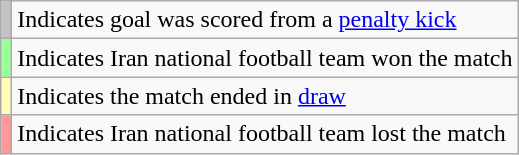<table class="wikitable plainrowheaders">
<tr>
<th scope="row" style="text-align:center; background:#C3C3C3"></th>
<td>Indicates goal was scored from a <a href='#'>penalty kick</a></td>
</tr>
<tr>
<th scope="row" style="text-align:center; background:#9F9"></th>
<td>Indicates Iran national football team won the match</td>
</tr>
<tr>
<th scope="row" style="text-align:center; background:#ffb"></th>
<td>Indicates the match ended in <a href='#'>draw</a></td>
</tr>
<tr>
<th scope="row" style="text-align:center; background:#F99"></th>
<td>Indicates Iran national football team lost the match</td>
</tr>
</table>
